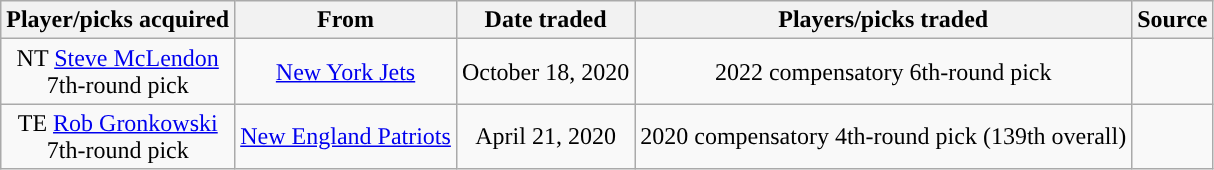<table class="wikitable sortable" style="text-align:center">
<tr>
<th>Player/picks acquired</th>
<th>From</th>
<th>Date traded</th>
<th>Players/picks traded</th>
<th>Source</th>
</tr>
<tr>
<td>NT <a href='#'>Steve McLendon</a><br>7th-round pick</td>
<td><a href='#'>New York Jets</a></td>
<td>October 18, 2020</td>
<td>2022 compensatory 6th-round pick</td>
<td></td>
</tr>
<tr>
<td>TE <a href='#'>Rob Gronkowski</a><br>7th-round pick</td>
<td><a href='#'>New England Patriots</a></td>
<td>April 21, 2020</td>
<td>2020 compensatory 4th-round pick (139th overall)</td>
<td></td>
</tr>
</table>
